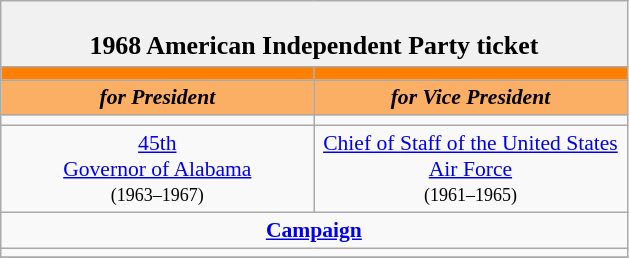<table class="wikitable" style="font-size:90%; text-align:center;">
<tr>
<td style="background:#f1f1f1;" colspan="30"><br><big> <strong>1968 American Independent Party ticket</strong></big></td>
</tr>
<tr>
<th style="width:3em; font-size:135%; background:#ff7f00; width:200px;"><a href='#'></a></th>
<th style="width:3em; font-size:135%; background:#ff7f00; width:200px;"><a href='#'></a></th>
</tr>
<tr style="color:#000; font-size:100%; background:#faaf64;">
<td style="width:3em; width:200px;"><strong><em>for President</em></strong></td>
<td style="width:3em; width:200px;"><strong><em>for Vice President</em></strong></td>
</tr>
<tr>
<td></td>
<td></td>
</tr>
<tr>
<td><a href='#'>45th</a><br><a href='#'>Governor of Alabama</a><br><small>(1963–1967)</small></td>
<td><a href='#'>Chief of Staff of the United States Air Force</a><br><small>(1961–1965)</small></td>
</tr>
<tr>
<td colspan=2><a href='#'><strong>Campaign</strong></a></td>
</tr>
<tr>
<td colspan=2></td>
</tr>
<tr>
</tr>
</table>
